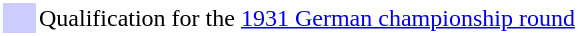<table style="border: 1px solid #ffffff; background-color: #ffffff" cellspacing="1" cellpadding="1">
<tr>
<td bgcolor="#ccccff" width="20"></td>
<td>Qualification for the <a href='#'>1931 German championship round</a></td>
</tr>
</table>
